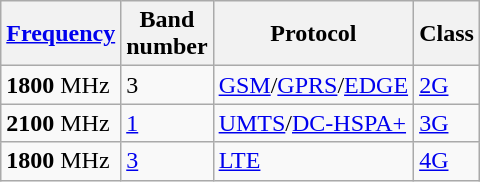<table class="wikitable sortable">
<tr>
<th><a href='#'>Frequency</a></th>
<th>Band <br> number</th>
<th>Protocol</th>
<th>Class</th>
</tr>
<tr>
<td><strong>1800</strong> MHz</td>
<td>3</td>
<td><a href='#'>GSM</a>/<a href='#'>GPRS</a>/<a href='#'>EDGE</a></td>
<td><a href='#'>2G</a></td>
</tr>
<tr>
<td><strong>2100</strong> MHz</td>
<td><a href='#'>1</a></td>
<td><a href='#'>UMTS</a>/<a href='#'>DC-HSPA+</a></td>
<td><a href='#'>3G</a></td>
</tr>
<tr>
<td><strong>1800</strong> MHz</td>
<td><a href='#'>3</a></td>
<td><a href='#'>LTE</a></td>
<td><a href='#'>4G</a></td>
</tr>
</table>
